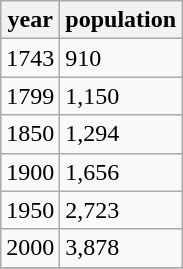<table class="wikitable">
<tr>
<th>year</th>
<th>population</th>
</tr>
<tr>
<td>1743</td>
<td>910</td>
</tr>
<tr>
<td>1799</td>
<td>1,150</td>
</tr>
<tr>
<td>1850</td>
<td>1,294</td>
</tr>
<tr>
<td>1900</td>
<td>1,656</td>
</tr>
<tr>
<td>1950</td>
<td>2,723</td>
</tr>
<tr>
<td>2000</td>
<td>3,878</td>
</tr>
<tr>
</tr>
</table>
